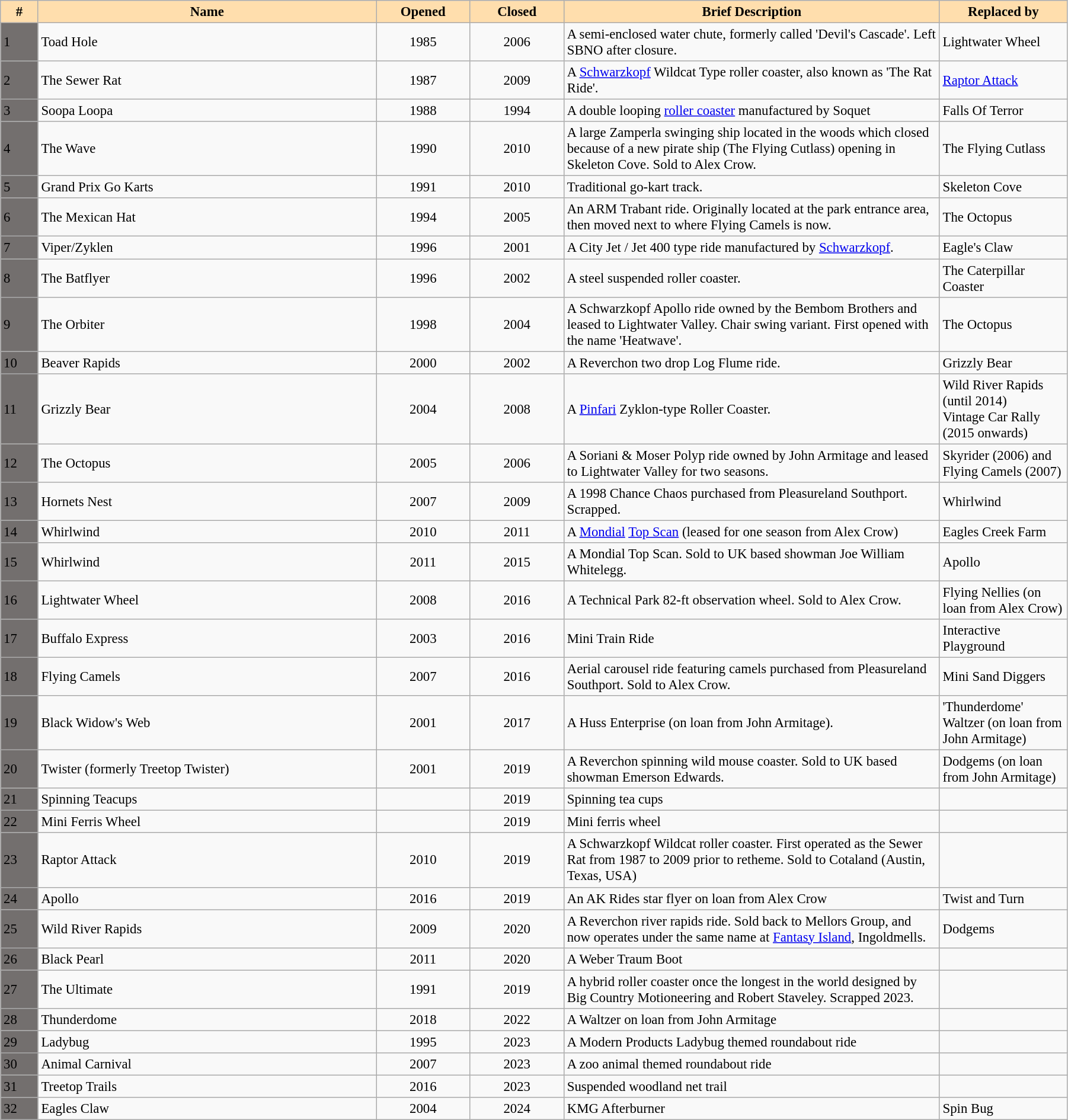<table class="wikitable sortable" width="95%" border="1" style="font-size: 95%">
<tr>
<th style="background:#ffdead" width=2%>#</th>
<th style="background:#ffdead" width=18%>Name</th>
<th style="background:#ffdead" width=5%>Opened</th>
<th style="background:#ffdead" width=5%>Closed</th>
<th style="background:#ffdead" width=20%>Brief Description</th>
<th style="background:#ffdead" width=5%>Replaced by</th>
</tr>
<tr>
<td bgcolor="#736F6E" height="10px">1</td>
<td>Toad Hole</td>
<td style="text-align: center;">1985</td>
<td style="text-align: center;">2006</td>
<td>A semi-enclosed water chute, formerly called 'Devil's Cascade'. Left SBNO after closure.</td>
<td>Lightwater Wheel</td>
</tr>
<tr>
<td bgcolor="#736F6E" height="10px">2</td>
<td>The Sewer Rat</td>
<td style="text-align: center;">1987</td>
<td style="text-align: center;">2009</td>
<td>A <a href='#'>Schwarzkopf</a> Wildcat Type roller coaster, also known as 'The Rat Ride'.</td>
<td><a href='#'>Raptor Attack</a></td>
</tr>
<tr>
<td bgcolor="#736F6E" height="10px">3</td>
<td>Soopa Loopa</td>
<td style="text-align: center;">1988</td>
<td style="text-align: center;">1994</td>
<td>A double looping <a href='#'>roller coaster</a> manufactured by Soquet</td>
<td>Falls Of Terror</td>
</tr>
<tr>
<td bgcolor="#736F6E" height="10px">4</td>
<td>The Wave</td>
<td style="text-align: center;">1990</td>
<td style="text-align: center;">2010</td>
<td>A large Zamperla swinging ship located in the woods which closed because of a new pirate ship (The Flying Cutlass) opening in Skeleton Cove. Sold to Alex Crow.</td>
<td>The Flying Cutlass</td>
</tr>
<tr>
<td bgcolor="#736F6E" height="10px">5</td>
<td>Grand Prix Go Karts</td>
<td style="text-align: center;">1991</td>
<td style="text-align: center;">2010</td>
<td>Traditional go-kart track.</td>
<td>Skeleton Cove</td>
</tr>
<tr>
<td bgcolor="#736F6E" height="10px">6</td>
<td>The Mexican Hat</td>
<td style="text-align: center;">1994</td>
<td style="text-align: center;">2005</td>
<td>An ARM Trabant ride. Originally located at the park entrance area, then moved next to where Flying Camels is now.</td>
<td>The Octopus</td>
</tr>
<tr>
<td bgcolor="#736F6E" height="10px">7</td>
<td>Viper/Zyklen</td>
<td style="text-align: center;">1996</td>
<td style="text-align: center;">2001</td>
<td>A City Jet / Jet 400 type ride manufactured by <a href='#'>Schwarzkopf</a>.</td>
<td>Eagle's Claw</td>
</tr>
<tr>
<td bgcolor="#736F6E" height="10px">8</td>
<td>The Batflyer</td>
<td style="text-align: center;">1996</td>
<td style="text-align: center;">2002</td>
<td>A steel suspended roller coaster.</td>
<td>The Caterpillar Coaster</td>
</tr>
<tr>
<td bgcolor="#736F6E" height="10px">9</td>
<td>The Orbiter</td>
<td style="text-align: center;">1998</td>
<td style="text-align: center;">2004</td>
<td>A Schwarzkopf Apollo ride owned by the Bembom Brothers and leased to Lightwater Valley. Chair swing variant. First opened with the name 'Heatwave'.</td>
<td>The Octopus</td>
</tr>
<tr>
<td bgcolor="#736F6E" height="10px">10</td>
<td>Beaver Rapids</td>
<td style="text-align: center;">2000</td>
<td style="text-align: center;">2002</td>
<td>A Reverchon two drop Log Flume ride.</td>
<td>Grizzly Bear</td>
</tr>
<tr>
<td bgcolor="#736F6E" height="10px">11</td>
<td>Grizzly Bear</td>
<td style="text-align: center;">2004</td>
<td style="text-align: center;">2008</td>
<td>A <a href='#'>Pinfari</a> Zyklon-type Roller Coaster.</td>
<td>Wild River Rapids (until 2014)<br>Vintage Car Rally (2015 onwards)</td>
</tr>
<tr>
<td bgcolor="#736F6E" height="10px">12</td>
<td>The Octopus</td>
<td style="text-align: center;">2005</td>
<td style="text-align: center;">2006</td>
<td>A Soriani & Moser Polyp ride owned by John Armitage and leased to Lightwater Valley for two seasons.</td>
<td>Skyrider (2006) and Flying Camels (2007)</td>
</tr>
<tr>
<td bgcolor="#736F6E" height="10px">13</td>
<td>Hornets Nest</td>
<td style="text-align: center;">2007</td>
<td style="text-align: center;">2009</td>
<td>A 1998 Chance Chaos purchased from Pleasureland Southport. Scrapped.</td>
<td>Whirlwind</td>
</tr>
<tr 2001-2015>
<td bgcolor="#736F6E" height="10px">14</td>
<td>Whirlwind</td>
<td style="text-align: center;">2010</td>
<td style="text-align: center;">2011</td>
<td>A <a href='#'>Mondial</a> <a href='#'>Top Scan</a> (leased for one season from Alex Crow)</td>
<td>Eagles Creek Farm</td>
</tr>
<tr>
<td bgcolor="#736F6E" height="10px">15</td>
<td>Whirlwind</td>
<td style="text-align: center;">2011</td>
<td style="text-align: center;">2015</td>
<td>A Mondial Top Scan. Sold to UK based showman Joe William Whitelegg.</td>
<td>Apollo</td>
</tr>
<tr>
<td bgcolor="#736F6E" height="10px">16</td>
<td>Lightwater Wheel</td>
<td style="text-align: center;">2008</td>
<td style="text-align: center;">2016</td>
<td>A Technical Park 82-ft observation wheel. Sold to Alex Crow.</td>
<td>Flying Nellies (on loan from Alex Crow)</td>
</tr>
<tr>
<td bgcolor="#736F6E" height="10px">17</td>
<td>Buffalo Express</td>
<td style="text-align: center;">2003</td>
<td style="text-align: center;">2016</td>
<td>Mini Train Ride</td>
<td>Interactive Playground</td>
</tr>
<tr>
<td bgcolor="#736F6E" height="10px">18</td>
<td>Flying Camels</td>
<td style="text-align: center;">2007</td>
<td style="text-align: center;">2016</td>
<td>Aerial carousel ride featuring camels purchased from Pleasureland Southport. Sold to Alex Crow.</td>
<td>Mini Sand Diggers</td>
</tr>
<tr>
<td bgcolor="#736F6E" height="10px">19</td>
<td>Black Widow's Web</td>
<td style="text-align: center;">2001</td>
<td style="text-align: center;">2017</td>
<td>A Huss Enterprise (on loan from John Armitage).</td>
<td>'Thunderdome' Waltzer (on loan from John Armitage)</td>
</tr>
<tr>
<td bgcolor="#736F6E" height="10px">20</td>
<td>Twister (formerly Treetop Twister)</td>
<td style="text-align: center;">2001</td>
<td style="text-align: center;">2019</td>
<td>A Reverchon spinning wild mouse coaster. Sold to UK based showman Emerson Edwards.</td>
<td>Dodgems (on loan from John Armitage)</td>
</tr>
<tr>
<td bgcolor="#736F6E" height="10px">21</td>
<td>Spinning Teacups</td>
<td></td>
<td style="text-align: center;">2019</td>
<td>Spinning tea cups</td>
<td></td>
</tr>
<tr>
<td bgcolor="#736F6E" height="10px">22</td>
<td>Mini Ferris Wheel</td>
<td style="text-align: center;"></td>
<td style="text-align: center;">2019</td>
<td>Mini ferris wheel</td>
<td></td>
</tr>
<tr>
<td bgcolor="#736F6E" height="10px">23</td>
<td>Raptor Attack</td>
<td style="text-align: center;">2010</td>
<td style="text-align: center;">2019</td>
<td>A Schwarzkopf Wildcat roller coaster. First operated as the Sewer Rat from 1987 to 2009 prior to retheme. Sold to Cotaland (Austin, Texas, USA)</td>
<td></td>
</tr>
<tr>
<td bgcolor="#736F6E" height="10px">24</td>
<td>Apollo</td>
<td style="text-align: center;">2016</td>
<td style="text-align: center;">2019</td>
<td>An AK Rides star flyer on loan from Alex Crow</td>
<td>Twist and Turn</td>
</tr>
<tr>
<td bgcolor="#736F6E" height="10px">25</td>
<td>Wild River Rapids</td>
<td style="text-align: center;">2009</td>
<td style="text-align: center;">2020</td>
<td>A Reverchon river rapids ride. Sold back to Mellors Group, and now operates under the same name at <a href='#'>Fantasy Island</a>, Ingoldmells.</td>
<td>Dodgems</td>
</tr>
<tr>
<td bgcolor="#736F6E" height="10px">26</td>
<td>Black Pearl</td>
<td style="text-align: center;">2011</td>
<td style="text-align: center;">2020</td>
<td>A Weber Traum Boot</td>
<td></td>
</tr>
<tr>
<td bgcolor="736F6E" height="10px">27</td>
<td>The Ultimate</td>
<td style="text-align: center;">1991</td>
<td style="text-align: center;">2019</td>
<td>A hybrid roller coaster once the longest in the world designed by Big Country Motioneering and Robert Staveley. Scrapped 2023.</td>
<td></td>
</tr>
<tr>
<td bgcolor="736F6E" height="10px">28</td>
<td>Thunderdome</td>
<td style="text-align: center;">2018</td>
<td style="text-align: center;">2022</td>
<td>A Waltzer on loan from John Armitage</td>
<td></td>
</tr>
<tr>
<td bgcolor="736F6E" height="10px">29</td>
<td>Ladybug</td>
<td style="text-align: center;">1995</td>
<td style="text-align: center;">2023</td>
<td>A Modern Products Ladybug themed roundabout ride</td>
<td></td>
</tr>
<tr>
<td bgcolor="736F6E" height="10px">30</td>
<td>Animal Carnival</td>
<td style="text-align: center;">2007</td>
<td style="text-align: center;">2023</td>
<td>A zoo animal themed roundabout ride</td>
<td></td>
</tr>
<tr>
<td bgcolor="736F6E" height="10px">31</td>
<td>Treetop Trails</td>
<td style="text-align: center;">2016</td>
<td style="text-align: center;">2023</td>
<td>Suspended woodland net trail</td>
<td></td>
</tr>
<tr>
<td bgcolor="736F6E" height”10px”>32</td>
<td>Eagles Claw</td>
<td style="text-align: center;">2004</td>
<td style="text-align: center;">2024</td>
<td>KMG Afterburner</td>
<td>Spin Bug</td>
</tr>
</table>
